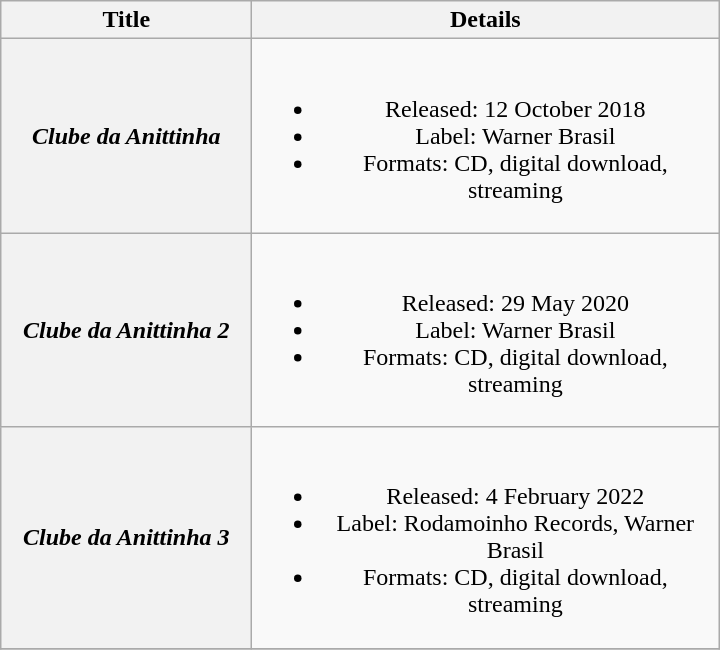<table class="wikitable plainrowheaders" style="text-align:center;">
<tr>
<th scope="col" style="width:10em;">Title</th>
<th scope="col" style="width:19em;">Details</th>
</tr>
<tr>
<th scope="row"><em>Clube da Anittinha</em></th>
<td><br><ul><li>Released: 12 October 2018</li><li>Label: Warner Brasil</li><li>Formats: CD, digital download, streaming</li></ul></td>
</tr>
<tr>
<th scope="row"><em>Clube da Anittinha 2</em></th>
<td><br><ul><li>Released: 29 May 2020</li><li>Label: Warner Brasil</li><li>Formats: CD, digital download, streaming</li></ul></td>
</tr>
<tr>
<th scope="row"><em>Clube da Anittinha 3</em></th>
<td><br><ul><li>Released: 4 February 2022</li><li>Label: Rodamoinho Records, Warner Brasil</li><li>Formats: CD, digital download, streaming</li></ul></td>
</tr>
<tr>
</tr>
</table>
